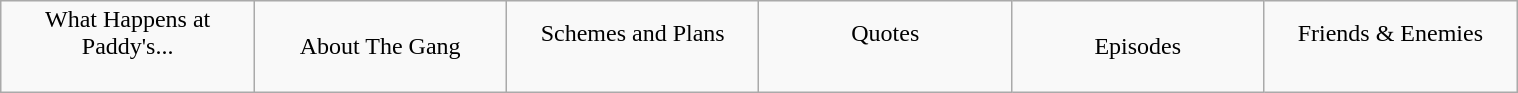<table class="wikitable" style="text-align: center; width: 80%; margin: 1em auto 1em auto;">
<tr>
<td style="width:50pt;"> What Happens at Paddy's... <br> <br></td>
<td style="width:50pt;"> About The Gang</td>
<td style="width:50pt;"> Schemes and Plans <br> <br></td>
<td style="width:50pt;"> Quotes <br> <br></td>
<td style="width:50pt;"> Episodes</td>
<td style="width:50pt;"> Friends & Enemies <br> <br></td>
</tr>
</table>
